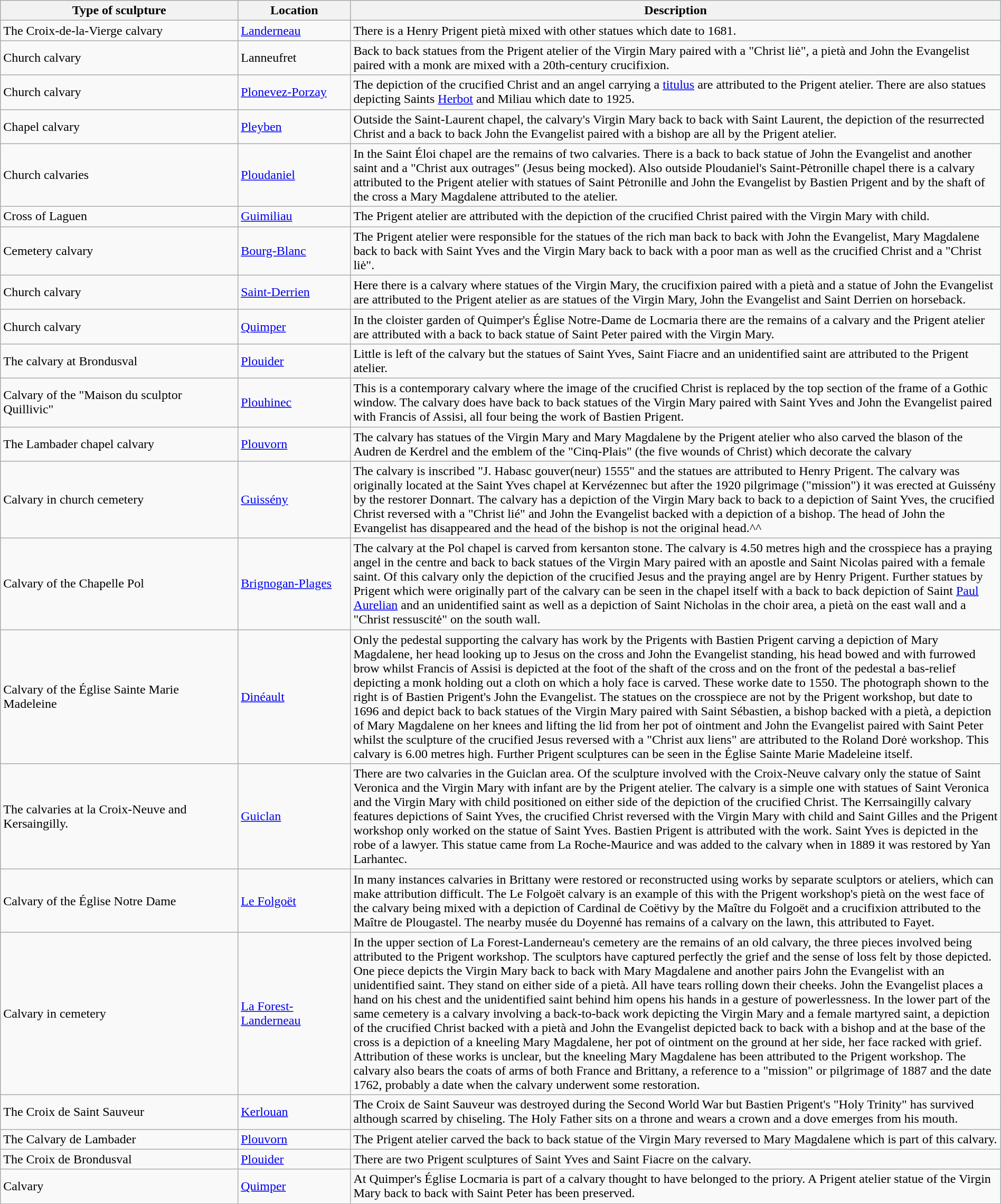<table class="wikitable sortable" style="width:100%; margin-top:0.5em;">
<tr>
<th scope="col">Type of sculpture</th>
<th scope="col">Location</th>
<th scope="col" style="width:65%;">Description</th>
</tr>
<tr>
<td>The Croix-de-la-Vierge calvary</td>
<td><a href='#'>Landerneau</a></td>
<td>There is a Henry Prigent pietà mixed with other statues which date to 1681.</td>
</tr>
<tr>
<td>Church calvary</td>
<td>Lanneufret</td>
<td>Back to back statues from the Prigent atelier of the Virgin Mary paired with a "Christ liė", a pietà and John the Evangelist paired with a monk are mixed with a 20th-century crucifixion.</td>
</tr>
<tr>
<td>Church calvary</td>
<td><a href='#'>Plonevez-Porzay</a></td>
<td>The depiction of the crucified Christ and an angel carrying a <a href='#'>titulus</a> are attributed to the Prigent atelier. There are also statues depicting Saints <a href='#'>Herbot</a> and Miliau which date to 1925.</td>
</tr>
<tr>
<td>Chapel calvary</td>
<td><a href='#'>Pleyben</a></td>
<td>Outside the Saint-Laurent chapel, the calvary's Virgin Mary back to back with Saint Laurent, the depiction of the resurrected Christ and a back to back John the Evangelist paired with a bishop are all by the Prigent atelier.</td>
</tr>
<tr>
<td>Church calvaries</td>
<td><a href='#'>Ploudaniel</a></td>
<td>In the Saint Éloi chapel are the remains of two calvaries. There is a back to back statue of John the Evangelist and another saint and a "Christ aux outrages" (Jesus being mocked). Also outside Ploudaniel's Saint-Pėtronille chapel there is a calvary attributed to the Prigent atelier with statues of Saint Pėtronille and John the Evangelist by Bastien Prigent and by the shaft of the cross a Mary Magdalene attributed to the atelier.</td>
</tr>
<tr>
<td>Cross of Laguen</td>
<td><a href='#'>Guimiliau</a></td>
<td>The Prigent atelier are attributed with the depiction of the crucified Christ paired with the Virgin Mary with child.</td>
</tr>
<tr>
<td>Cemetery calvary</td>
<td><a href='#'>Bourg-Blanc</a></td>
<td>The Prigent atelier were responsible for the statues of the rich man back to back with John the Evangelist, Mary Magdalene back to back with Saint Yves and the Virgin Mary back to back with a poor man as well as the crucified Christ and a "Christ liė".<br></td>
</tr>
<tr>
<td>Church calvary</td>
<td><a href='#'>Saint-Derrien</a></td>
<td>Here there is a calvary where statues of the Virgin Mary, the crucifixion paired with a pietà and a statue of John the Evangelist are attributed to the Prigent atelier as are statues of the Virgin Mary, John the Evangelist and Saint Derrien on horseback.</td>
</tr>
<tr>
<td>Church calvary</td>
<td><a href='#'>Quimper</a></td>
<td>In the cloister garden of Quimper's Église Notre-Dame de Locmaria there are the remains of a calvary and the Prigent atelier are attributed with a back to back statue of Saint Peter paired with the Virgin Mary.</td>
</tr>
<tr>
<td>The calvary at Brondusval</td>
<td><a href='#'>Plouider</a></td>
<td>Little is left of the calvary but the statues of Saint Yves, Saint Fiacre and an unidentified saint are attributed to the Prigent atelier.</td>
</tr>
<tr>
<td>Calvary of the "Maison du sculptor Quillivic"</td>
<td><a href='#'>Plouhinec</a></td>
<td>This is a contemporary calvary where the image of the crucified Christ is replaced by the top section of the frame of a Gothic window. The calvary does have back to back statues of the Virgin Mary paired with Saint Yves and John the Evangelist paired with Francis of Assisi, all four being the work of Bastien Prigent.</td>
</tr>
<tr>
<td>The Lambader chapel calvary</td>
<td><a href='#'>Plouvorn</a></td>
<td>The calvary has statues of the Virgin Mary and Mary Magdalene by the Prigent atelier who also carved the blason of the Audren de Kerdrel and the emblem of the "Cinq-Plais" (the five wounds of Christ) which decorate the calvary</td>
</tr>
<tr>
<td>Calvary in church cemetery</td>
<td><a href='#'>Guissény</a></td>
<td>The calvary is inscribed "J. Habasc gouver(neur) 1555" and the statues are attributed to Henry Prigent. The calvary was originally located at the Saint Yves chapel at Kervézennec but after the 1920 pilgrimage ("mission") it was erected at Guissény by the restorer Donnart. The calvary has a depiction of the Virgin Mary back to back to a depiction of Saint Yves, the crucified Christ reversed with a "Christ lié" and John the Evangelist backed with a depiction of a bishop. The head of John the Evangelist has disappeared and the head of the bishop is not the original head.^^</td>
</tr>
<tr>
<td>Calvary of the Chapelle Pol</td>
<td><a href='#'>Brignogan-Plages</a></td>
<td>The calvary at the Pol chapel is carved from kersanton stone. The calvary is 4.50 metres high and the crosspiece has a praying angel in the centre and back to back statues of the Virgin Mary paired with an apostle and Saint Nicolas paired with a female saint. Of this calvary only the depiction of the crucified Jesus and the praying angel are by Henry Prigent. Further statues by Prigent which were originally part of the calvary can be seen in the chapel itself with a back to back depiction of Saint <a href='#'>Paul Aurelian</a> and an unidentified saint as well as a depiction of Saint Nicholas in the choir area, a pietà on the east wall and a "Christ ressuscitė" on the south wall.</td>
</tr>
<tr>
<td>Calvary of the Église Sainte Marie Madeleine</td>
<td><a href='#'>Dinéault</a></td>
<td>Only the pedestal supporting the calvary has work by the Prigents with Bastien Prigent carving a depiction of Mary Magdalene, her head looking up to Jesus on the cross and John the Evangelist standing, his head bowed and with furrowed brow whilst Francis of Assisi is depicted at the foot of the shaft of the cross and on the front of the pedestal a bas-relief depicting a monk holding out a cloth on which a holy face is carved. These worke date to 1550. The photograph shown to the right is of Bastien Prigent's John the Evangelist. The statues on the crosspiece are not by the Prigent workshop, but date to 1696 and depict back to back statues of the Virgin Mary paired with Saint Sébastien, a bishop backed with a pietà, a depiction of Mary Magdalene on her knees and lifting the lid from her pot of ointment and John the Evangelist paired with Saint Peter whilst the sculpture of the crucified Jesus reversed with a "Christ aux liens" are attributed to the Roland Dorė workshop. This calvary is 6.00 metres high. Further Prigent sculptures can be seen in the Église Sainte Marie Madeleine itself.</td>
</tr>
<tr>
<td>The calvaries at la Croix-Neuve and Kersaingilly.</td>
<td><a href='#'>Guiclan</a></td>
<td>There are two calvaries in the Guiclan area. Of the sculpture involved with the Croix-Neuve calvary only the statue of Saint Veronica and the Virgin Mary with infant are by the Prigent atelier. The calvary is a simple one with statues of Saint Veronica and the Virgin Mary with child positioned on either side of the depiction of the crucified Christ. The Kerrsaingilly calvary features depictions of Saint Yves, the crucified Christ reversed with the Virgin Mary with child and Saint Gilles and the Prigent workshop only worked on the statue of Saint Yves. Bastien Prigent is attributed with the work. Saint Yves is depicted in the robe of a lawyer. This statue came from La Roche-Maurice and was added to the calvary when in 1889 it was restored by Yan Larhantec.</td>
</tr>
<tr>
<td>Calvary of the Église Notre Dame</td>
<td><a href='#'>Le Folgoët</a></td>
<td>In many instances calvaries in Brittany were restored or reconstructed using works by separate sculptors or ateliers, which can make attribution difficult. The  Le Folgoët calvary is an example of this with the Prigent workshop's pietà on the west face of the calvary being mixed with a depiction of Cardinal de Coëtivy by the Maître du Folgoët and a crucifixion attributed to the Maître de Plougastel. The nearby musée du Doyenné has remains of a calvary on the lawn, this attributed to Fayet.<br></td>
</tr>
<tr>
<td>Calvary in cemetery</td>
<td><a href='#'>La Forest-Landerneau</a></td>
<td>In the upper section of La Forest-Landerneau's cemetery are the remains of an old calvary, the three pieces involved being attributed to the Prigent workshop. The sculptors have captured perfectly the grief and the sense of loss felt by those depicted.  One piece depicts the Virgin Mary back to back with Mary Magdalene and another pairs John the Evangelist with an unidentified saint. They stand on either side of a pietà. All have tears rolling down their cheeks. John the Evangelist places a hand on his chest and the unidentified saint behind him opens his hands in a gesture of powerlessness. In the lower part of the same cemetery is a  calvary involving a back-to-back work depicting the Virgin Mary and a female martyred saint, a depiction of the crucified Christ backed with a pietà and John the Evangelist depicted back to back with a bishop and at the base of the cross is a depiction of a kneeling Mary Magdalene, her pot of ointment on the ground at her side, her face racked with grief. Attribution of these works is unclear, but the kneeling Mary Magdalene has been attributed to the Prigent workshop. The calvary also bears the coats of arms of both France and Brittany, a reference to a "mission" or pilgrimage of 1887 and the date 1762, probably a date when the calvary underwent some restoration.<br></td>
</tr>
<tr>
<td>The Croix de Saint Sauveur</td>
<td><a href='#'>Kerlouan</a></td>
<td>The Croix de Saint Sauveur was destroyed during the Second World War but Bastien Prigent's "Holy Trinity" has survived although scarred by chiseling. The Holy Father sits on a throne and wears a crown and a dove emerges from his mouth.</td>
</tr>
<tr>
<td>The Calvary de Lambader</td>
<td><a href='#'>Plouvorn</a></td>
<td>The Prigent atelier carved the back to back statue of the Virgin Mary reversed to Mary Magdalene which is part of this calvary.</td>
</tr>
<tr>
<td>The Croix de Brondusval</td>
<td><a href='#'>Plouider</a></td>
<td>There are two Prigent sculptures of Saint Yves and Saint Fiacre on the calvary.</td>
</tr>
<tr>
<td>Calvary</td>
<td><a href='#'>Quimper</a></td>
<td>At Quimper's Église Locmaria is part of a calvary thought to have belonged to the priory. A Prigent atelier statue of the Virgin Mary back to back with Saint Peter has been preserved.</td>
</tr>
</table>
